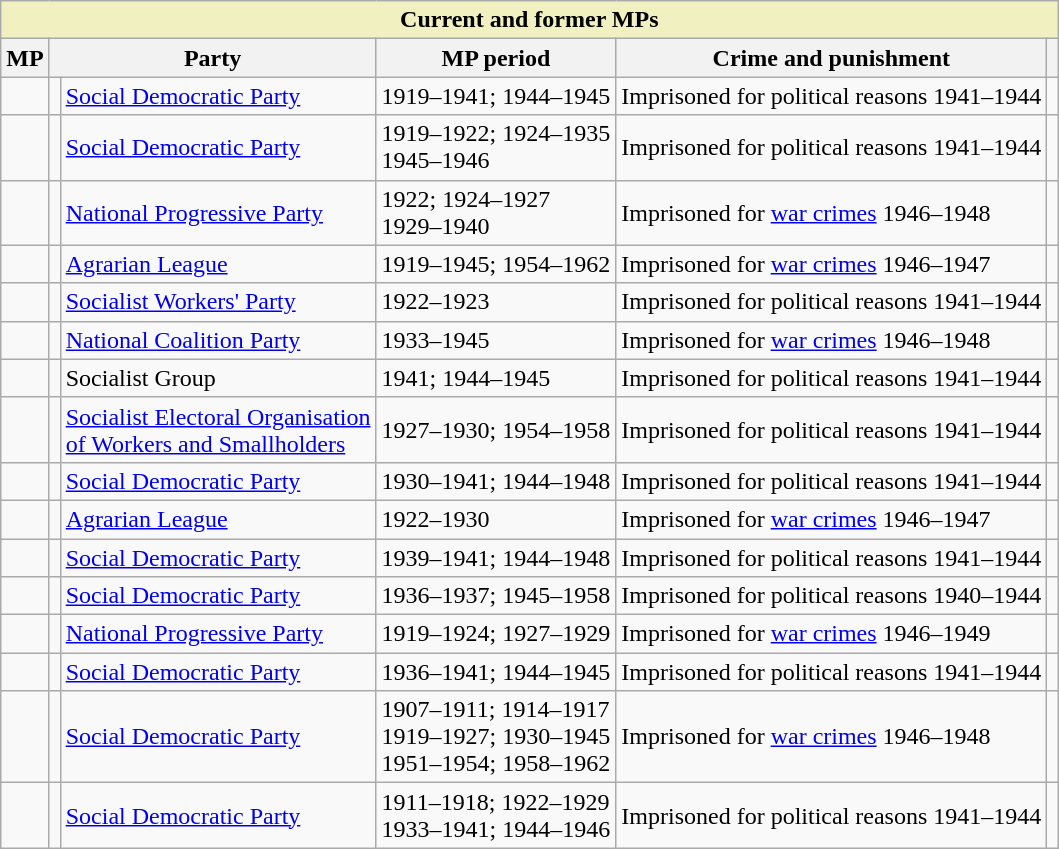<table class="wikitable plainrowheaders sortable" style="font-size:100%; text-align:left;">
<tr>
<th colspan="6" style="background:#F0F0C0;">Current and former MPs</th>
</tr>
<tr>
<th>MP</th>
<th colspan="2">Party</th>
<th>MP period</th>
<th>Crime and punishment</th>
<th></th>
</tr>
<tr>
<td></td>
<td></td>
<td><a href='#'>Social Democratic Party</a></td>
<td>1919–1941; 1944–1945</td>
<td>Imprisoned for political reasons 1941–1944</td>
<td></td>
</tr>
<tr>
<td></td>
<td></td>
<td><a href='#'>Social Democratic Party</a></td>
<td>1919–1922; 1924–1935<br>1945–1946</td>
<td>Imprisoned for political reasons 1941–1944</td>
<td></td>
</tr>
<tr>
<td></td>
<td></td>
<td><a href='#'>National Progressive Party</a></td>
<td>1922; 1924–1927<br>1929–1940</td>
<td>Imprisoned for <a href='#'>war crimes</a> 1946–1948</td>
<td></td>
</tr>
<tr>
<td></td>
<td></td>
<td><a href='#'>Agrarian League</a></td>
<td>1919–1945; 1954–1962</td>
<td>Imprisoned for <a href='#'>war crimes</a> 1946–1947</td>
<td></td>
</tr>
<tr>
<td></td>
<td></td>
<td><a href='#'>Socialist Workers' Party</a></td>
<td>1922–1923</td>
<td>Imprisoned for political reasons 1941–1944</td>
<td></td>
</tr>
<tr>
<td></td>
<td></td>
<td><a href='#'>National Coalition Party</a></td>
<td>1933–1945</td>
<td>Imprisoned for <a href='#'>war crimes</a> 1946–1948</td>
<td></td>
</tr>
<tr>
<td></td>
<td></td>
<td>Socialist Group</td>
<td>1941; 1944–1945</td>
<td>Imprisoned for political reasons 1941–1944</td>
<td></td>
</tr>
<tr>
<td></td>
<td></td>
<td><a href='#'>Socialist Electoral Organisation<br>of Workers and Smallholders</a></td>
<td>1927–1930; 1954–1958</td>
<td>Imprisoned for political reasons 1941–1944</td>
<td></td>
</tr>
<tr>
<td></td>
<td></td>
<td><a href='#'>Social Democratic Party</a></td>
<td>1930–1941; 1944–1948</td>
<td>Imprisoned for political reasons 1941–1944</td>
<td></td>
</tr>
<tr>
<td></td>
<td></td>
<td><a href='#'>Agrarian League</a></td>
<td>1922–1930</td>
<td>Imprisoned for <a href='#'>war crimes</a> 1946–1947</td>
<td></td>
</tr>
<tr>
<td></td>
<td></td>
<td><a href='#'>Social Democratic Party</a></td>
<td>1939–1941; 1944–1948</td>
<td>Imprisoned for political reasons 1941–1944</td>
<td></td>
</tr>
<tr>
<td></td>
<td></td>
<td><a href='#'>Social Democratic Party</a></td>
<td>1936–1937; 1945–1958</td>
<td>Imprisoned for political reasons 1940–1944</td>
<td></td>
</tr>
<tr>
<td></td>
<td></td>
<td><a href='#'>National Progressive Party</a></td>
<td>1919–1924; 1927–1929</td>
<td>Imprisoned for <a href='#'>war crimes</a> 1946–1949</td>
<td></td>
</tr>
<tr>
<td></td>
<td></td>
<td><a href='#'>Social Democratic Party</a></td>
<td>1936–1941; 1944–1945</td>
<td>Imprisoned for political reasons 1941–1944</td>
<td></td>
</tr>
<tr>
<td></td>
<td></td>
<td><a href='#'>Social Democratic Party</a></td>
<td>1907–1911; 1914–1917<br>1919–1927; 1930–1945<br>1951–1954; 1958–1962</td>
<td>Imprisoned for <a href='#'>war crimes</a> 1946–1948</td>
<td></td>
</tr>
<tr>
<td></td>
<td></td>
<td><a href='#'>Social Democratic Party</a></td>
<td>1911–1918; 1922–1929<br>1933–1941; 1944–1946</td>
<td>Imprisoned for political reasons 1941–1944</td>
<td></td>
</tr>
</table>
